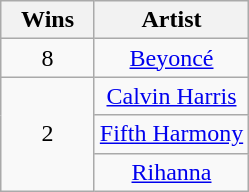<table class="wikitable" rowspan="2" style="text-align:center">
<tr>
<th scope="col" style="width:55px;">Wins</th>
<th scope="col" style="text-align:center;">Artist</th>
</tr>
<tr>
<td style="text-align:center">8</td>
<td><a href='#'>Beyoncé</a></td>
</tr>
<tr>
<td rowspan="3" style="text-align:center">2</td>
<td><a href='#'>Calvin Harris</a></td>
</tr>
<tr>
<td><a href='#'>Fifth Harmony</a></td>
</tr>
<tr>
<td><a href='#'>Rihanna</a></td>
</tr>
</table>
